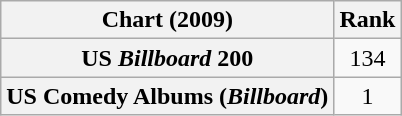<table class="wikitable plainrowheaders">
<tr>
<th scope="col">Chart (2009)</th>
<th scope="col">Rank</th>
</tr>
<tr>
<th scope="row">US <em>Billboard</em> 200</th>
<td align=center>134</td>
</tr>
<tr>
<th scope="row">US Comedy Albums (<em>Billboard</em>)</th>
<td align=center>1</td>
</tr>
</table>
